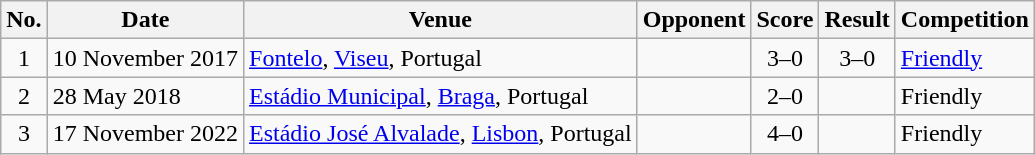<table class="wikitable sortable">
<tr>
<th scope="col">No.</th>
<th scope="col">Date</th>
<th scope="col">Venue</th>
<th scope="col">Opponent</th>
<th scope="col">Score</th>
<th scope="col">Result</th>
<th scope="col">Competition</th>
</tr>
<tr>
<td style="text-align:center">1</td>
<td>10 November 2017</td>
<td><a href='#'>Fontelo</a>, <a href='#'>Viseu</a>, Portugal</td>
<td></td>
<td style="text-align:center">3–0</td>
<td style="text-align:center">3–0</td>
<td><a href='#'>Friendly</a></td>
</tr>
<tr>
<td style="text-align:center">2</td>
<td>28 May 2018</td>
<td><a href='#'>Estádio Municipal</a>, <a href='#'>Braga</a>, Portugal</td>
<td></td>
<td style="text-align:center">2–0</td>
<td style="text-align:center"></td>
<td>Friendly</td>
</tr>
<tr>
<td style="text-align:center">3</td>
<td>17 November 2022</td>
<td><a href='#'>Estádio José Alvalade</a>, <a href='#'>Lisbon</a>, Portugal</td>
<td></td>
<td style="text-align:center">4–0</td>
<td style="text-align:center"></td>
<td>Friendly</td>
</tr>
</table>
